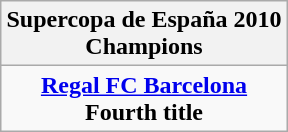<table class=wikitable style="text-align:center; margin:auto">
<tr>
<th>Supercopa de España 2010 <br> Champions</th>
</tr>
<tr>
<td><strong><a href='#'>Regal FC Barcelona</a></strong> <br> <strong>Fourth title</strong></td>
</tr>
</table>
